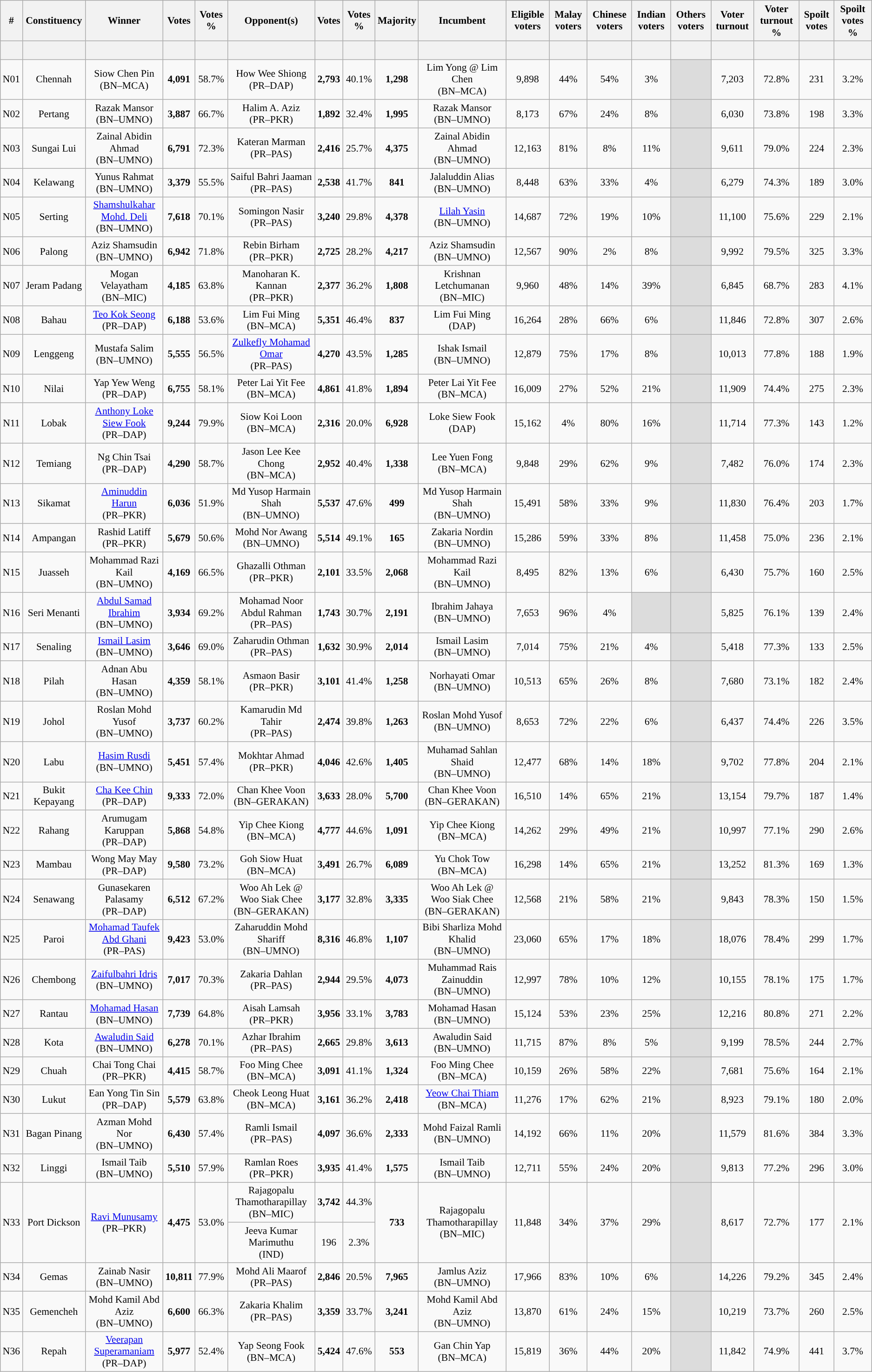<table class="wikitable sortable" style="text-align:center; font-size:90%">
<tr>
<th>#</th>
<th>Constituency</th>
<th>Winner</th>
<th>Votes</th>
<th>Votes %</th>
<th>Opponent(s)</th>
<th>Votes</th>
<th>Votes %</th>
<th>Majority</th>
<th>Incumbent</th>
<th>Eligible voters</th>
<th>Malay voters</th>
<th>Chinese voters</th>
<th>Indian voters</th>
<th>Others voters</th>
<th>Voter turnout</th>
<th>Voter turnout %</th>
<th>Spoilt votes</th>
<th>Spoilt votes %</th>
</tr>
<tr>
<th height="20"></th>
<th></th>
<th></th>
<th></th>
<th></th>
<th></th>
<th></th>
<th></th>
<th></th>
<th></th>
<th></th>
<th></th>
<th></th>
<th></th>
<th></th>
<th></th>
<th></th>
<th></th>
<th></th>
</tr>
<tr>
<td>N01</td>
<td>Chennah</td>
<td>Siow Chen Pin<br>(BN–MCA)</td>
<td><strong>4,091</strong></td>
<td>58.7%</td>
<td>How Wee Shiong<br>(PR–DAP)</td>
<td><strong>2,793</strong></td>
<td>40.1%</td>
<td><strong>1,298</strong></td>
<td>Lim Yong @ Lim Chen<br>(BN–MCA)</td>
<td>9,898</td>
<td>44%</td>
<td>54%</td>
<td>3%</td>
<td bgcolor="dcdcdc"></td>
<td>7,203</td>
<td>72.8%</td>
<td>231</td>
<td>3.2%</td>
</tr>
<tr align="center">
<td>N02</td>
<td>Pertang</td>
<td>Razak Mansor<br>(BN–UMNO)</td>
<td><strong>3,887</strong></td>
<td>66.7%</td>
<td>Halim A. Aziz<br>(PR–PKR)</td>
<td><strong>1,892</strong></td>
<td>32.4%</td>
<td><strong>1,995</strong></td>
<td>Razak Mansor<br>(BN–UMNO)</td>
<td>8,173</td>
<td>67%</td>
<td>24%</td>
<td>8%</td>
<td bgcolor="dcdcdc"></td>
<td>6,030</td>
<td>73.8%</td>
<td>198</td>
<td>3.3%</td>
</tr>
<tr align="center">
<td>N03</td>
<td>Sungai Lui</td>
<td>Zainal Abidin Ahmad<br>(BN–UMNO)</td>
<td><strong>6,791</strong></td>
<td>72.3%</td>
<td>Kateran Marman<br>(PR–PAS)</td>
<td><strong>2,416</strong></td>
<td>25.7%</td>
<td><strong>4,375</strong></td>
<td>Zainal Abidin Ahmad<br>(BN–UMNO)</td>
<td>12,163</td>
<td>81%</td>
<td>8%</td>
<td>11%</td>
<td bgcolor="dcdcdc"></td>
<td>9,611</td>
<td>79.0%</td>
<td>224</td>
<td>2.3%</td>
</tr>
<tr align="center">
<td>N04</td>
<td>Kelawang</td>
<td>Yunus Rahmat<br>(BN–UMNO)</td>
<td><strong>3,379</strong></td>
<td>55.5%</td>
<td>Saiful Bahri Jaaman<br>(PR–PAS)</td>
<td><strong>2,538</strong></td>
<td>41.7%</td>
<td><strong>841</strong></td>
<td>Jalaluddin Alias<br>(BN–UMNO)</td>
<td>8,448</td>
<td>63%</td>
<td>33%</td>
<td>4%</td>
<td bgcolor="dcdcdc"></td>
<td>6,279</td>
<td>74.3%</td>
<td>189</td>
<td>3.0%</td>
</tr>
<tr align="center">
<td>N05</td>
<td>Serting</td>
<td><a href='#'>Shamshulkahar Mohd. Deli</a><br>(BN–UMNO)</td>
<td><strong>7,618</strong></td>
<td>70.1%</td>
<td>Somingon Nasir<br>(PR–PAS)</td>
<td><strong>3,240</strong></td>
<td>29.8%</td>
<td><strong>4,378</strong></td>
<td><a href='#'>Lilah Yasin</a><br>(BN–UMNO)</td>
<td>14,687</td>
<td>72%</td>
<td>19%</td>
<td>10%</td>
<td bgcolor="dcdcdc"></td>
<td>11,100</td>
<td>75.6%</td>
<td>229</td>
<td>2.1%</td>
</tr>
<tr align="center">
<td>N06</td>
<td>Palong</td>
<td>Aziz Shamsudin<br>(BN–UMNO)</td>
<td><strong>6,942</strong></td>
<td>71.8%</td>
<td>Rebin Birham<br>(PR–PKR)</td>
<td><strong>2,725</strong></td>
<td>28.2%</td>
<td><strong>4,217</strong></td>
<td>Aziz Shamsudin<br>(BN–UMNO)</td>
<td>12,567</td>
<td>90%</td>
<td>2%</td>
<td>8%</td>
<td bgcolor="dcdcdc"></td>
<td>9,992</td>
<td>79.5%</td>
<td>325</td>
<td>3.3%</td>
</tr>
<tr align="center">
<td>N07</td>
<td>Jeram Padang</td>
<td>Mogan Velayatham<br>(BN–MIC)</td>
<td><strong>4,185</strong></td>
<td>63.8%</td>
<td>Manoharan K. Kannan<br>(PR–PKR)</td>
<td><strong>2,377</strong></td>
<td>36.2%</td>
<td><strong>1,808</strong></td>
<td>Krishnan Letchumanan<br>(BN–MIC)</td>
<td>9,960</td>
<td>48%</td>
<td>14%</td>
<td>39%</td>
<td bgcolor="dcdcdc"></td>
<td>6,845</td>
<td>68.7%</td>
<td>283</td>
<td>4.1%</td>
</tr>
<tr align="center">
<td>N08</td>
<td>Bahau</td>
<td><a href='#'>Teo Kok Seong</a><br>(PR–DAP)</td>
<td><strong>6,188</strong></td>
<td>53.6%</td>
<td>Lim Fui Ming<br>(BN–MCA)</td>
<td><strong>5,351</strong></td>
<td>46.4%</td>
<td><strong>837</strong></td>
<td>Lim Fui Ming<br>(DAP)</td>
<td>16,264</td>
<td>28%</td>
<td>66%</td>
<td>6%</td>
<td bgcolor="dcdcdc"></td>
<td>11,846</td>
<td>72.8%</td>
<td>307</td>
<td>2.6%</td>
</tr>
<tr align="center">
<td>N09</td>
<td>Lenggeng</td>
<td>Mustafa Salim<br>(BN–UMNO)</td>
<td><strong>5,555</strong></td>
<td>56.5%</td>
<td><a href='#'>Zulkefly Mohamad Omar</a><br>(PR–PAS)</td>
<td><strong>4,270</strong></td>
<td>43.5%</td>
<td><strong>1,285</strong></td>
<td>Ishak Ismail<br>(BN–UMNO)</td>
<td>12,879</td>
<td>75%</td>
<td>17%</td>
<td>8%</td>
<td bgcolor="dcdcdc"></td>
<td>10,013</td>
<td>77.8%</td>
<td>188</td>
<td>1.9%</td>
</tr>
<tr align="center">
<td>N10</td>
<td>Nilai</td>
<td>Yap Yew Weng<br>(PR–DAP)</td>
<td><strong>6,755</strong></td>
<td>58.1%</td>
<td>Peter Lai Yit Fee<br>(BN–MCA)</td>
<td><strong>4,861</strong></td>
<td>41.8%</td>
<td><strong>1,894</strong></td>
<td>Peter Lai Yit Fee<br>(BN–MCA)</td>
<td>16,009</td>
<td>27%</td>
<td>52%</td>
<td>21%</td>
<td bgcolor="dcdcdc"></td>
<td>11,909</td>
<td>74.4%</td>
<td>275</td>
<td>2.3%</td>
</tr>
<tr align="center">
<td>N11</td>
<td>Lobak</td>
<td><a href='#'>Anthony Loke Siew Fook</a><br>(PR–DAP)</td>
<td><strong>9,244</strong></td>
<td>79.9%</td>
<td>Siow Koi Loon<br>(BN–MCA)</td>
<td><strong>2,316</strong></td>
<td>20.0%</td>
<td><strong>6,928</strong></td>
<td>Loke Siew Fook<br>(DAP)</td>
<td>15,162</td>
<td>4%</td>
<td>80%</td>
<td>16%</td>
<td bgcolor="dcdcdc"></td>
<td>11,714</td>
<td>77.3%</td>
<td>143</td>
<td>1.2%</td>
</tr>
<tr align="center">
<td>N12</td>
<td>Temiang</td>
<td>Ng Chin Tsai<br>(PR–DAP)</td>
<td><strong>4,290</strong></td>
<td>58.7%</td>
<td>Jason Lee Kee Chong<br>(BN–MCA)</td>
<td><strong>2,952</strong></td>
<td>40.4%</td>
<td><strong>1,338</strong></td>
<td>Lee Yuen Fong<br>(BN–MCA)</td>
<td>9,848</td>
<td>29%</td>
<td>62%</td>
<td>9%</td>
<td bgcolor="dcdcdc"></td>
<td>7,482</td>
<td>76.0%</td>
<td>174</td>
<td>2.3%</td>
</tr>
<tr align="center">
<td>N13</td>
<td>Sikamat</td>
<td><a href='#'>Aminuddin Harun</a><br>(PR–PKR)</td>
<td><strong>6,036</strong></td>
<td>51.9%</td>
<td>Md Yusop Harmain Shah<br>(BN–UMNO)</td>
<td><strong>5,537</strong></td>
<td>47.6%</td>
<td><strong>499</strong></td>
<td>Md Yusop Harmain Shah<br>(BN–UMNO)</td>
<td>15,491</td>
<td>58%</td>
<td>33%</td>
<td>9%</td>
<td bgcolor="dcdcdc"></td>
<td>11,830</td>
<td>76.4%</td>
<td>203</td>
<td>1.7%</td>
</tr>
<tr align="center">
<td>N14</td>
<td>Ampangan</td>
<td>Rashid Latiff<br>(PR–PKR)</td>
<td><strong>5,679</strong></td>
<td>50.6%</td>
<td>Mohd Nor Awang<br>(BN–UMNO)</td>
<td><strong>5,514</strong></td>
<td>49.1%</td>
<td><strong>165</strong></td>
<td>Zakaria Nordin<br>(BN–UMNO)</td>
<td>15,286</td>
<td>59%</td>
<td>33%</td>
<td>8%</td>
<td bgcolor="dcdcdc"></td>
<td>11,458</td>
<td>75.0%</td>
<td>236</td>
<td>2.1%</td>
</tr>
<tr align="center">
<td>N15</td>
<td>Juasseh</td>
<td>Mohammad Razi Kail<br>(BN–UMNO)</td>
<td><strong>4,169</strong></td>
<td>66.5%</td>
<td>Ghazalli Othman<br>(PR–PKR)</td>
<td><strong>2,101</strong></td>
<td>33.5%</td>
<td><strong>2,068</strong></td>
<td>Mohammad Razi Kail<br>(BN–UMNO)</td>
<td>8,495</td>
<td>82%</td>
<td>13%</td>
<td>6%</td>
<td bgcolor="dcdcdc"></td>
<td>6,430</td>
<td>75.7%</td>
<td>160</td>
<td>2.5%</td>
</tr>
<tr align="center">
<td>N16</td>
<td>Seri Menanti</td>
<td><a href='#'>Abdul Samad Ibrahim</a><br>(BN–UMNO)</td>
<td><strong>3,934</strong></td>
<td>69.2%</td>
<td>Mohamad Noor Abdul Rahman<br>(PR–PAS)</td>
<td><strong>1,743</strong></td>
<td>30.7%</td>
<td><strong>2,191</strong></td>
<td>Ibrahim Jahaya<br>(BN–UMNO)</td>
<td>7,653</td>
<td>96%</td>
<td>4%</td>
<td bgcolor="dcdcdc"></td>
<td bgcolor="dcdcdc"></td>
<td>5,825</td>
<td>76.1%</td>
<td>139</td>
<td>2.4%</td>
</tr>
<tr align="center">
<td>N17</td>
<td>Senaling</td>
<td><a href='#'>Ismail Lasim</a><br>(BN–UMNO)</td>
<td><strong>3,646</strong></td>
<td>69.0%</td>
<td>Zaharudin Othman<br>(PR–PAS)</td>
<td><strong>1,632</strong></td>
<td>30.9%</td>
<td><strong>2,014</strong></td>
<td>Ismail Lasim<br>(BN–UMNO)</td>
<td>7,014</td>
<td>75%</td>
<td>21%</td>
<td>4%</td>
<td bgcolor="dcdcdc"></td>
<td>5,418</td>
<td>77.3%</td>
<td>133</td>
<td>2.5%</td>
</tr>
<tr align="center">
<td>N18</td>
<td>Pilah</td>
<td>Adnan Abu Hasan<br>(BN–UMNO)</td>
<td><strong>4,359</strong></td>
<td>58.1%</td>
<td>Asmaon Basir<br>(PR–PKR)</td>
<td><strong>3,101</strong></td>
<td>41.4%</td>
<td><strong>1,258</strong></td>
<td>Norhayati Omar<br>(BN–UMNO)</td>
<td>10,513</td>
<td>65%</td>
<td>26%</td>
<td>8%</td>
<td bgcolor="dcdcdc"></td>
<td>7,680</td>
<td>73.1%</td>
<td>182</td>
<td>2.4%</td>
</tr>
<tr align="center">
<td>N19</td>
<td>Johol</td>
<td>Roslan Mohd Yusof<br>(BN–UMNO)</td>
<td><strong>3,737</strong></td>
<td>60.2%</td>
<td>Kamarudin Md Tahir<br>(PR–PAS)</td>
<td><strong>2,474</strong></td>
<td>39.8%</td>
<td><strong>1,263</strong></td>
<td>Roslan Mohd Yusof<br>(BN–UMNO)</td>
<td>8,653</td>
<td>72%</td>
<td>22%</td>
<td>6%</td>
<td bgcolor="dcdcdc"></td>
<td>6,437</td>
<td>74.4%</td>
<td>226</td>
<td>3.5%</td>
</tr>
<tr align="center">
<td>N20</td>
<td>Labu</td>
<td><a href='#'>Hasim Rusdi</a><br>(BN–UMNO)</td>
<td><strong>5,451</strong></td>
<td>57.4%</td>
<td>Mokhtar Ahmad<br>(PR–PKR)</td>
<td><strong>4,046</strong></td>
<td>42.6%</td>
<td><strong>1,405</strong></td>
<td>Muhamad Sahlan Shaid<br>(BN–UMNO)</td>
<td>12,477</td>
<td>68%</td>
<td>14%</td>
<td>18%</td>
<td bgcolor="dcdcdc"></td>
<td>9,702</td>
<td>77.8%</td>
<td>204</td>
<td>2.1%</td>
</tr>
<tr align="center">
<td>N21</td>
<td>Bukit Kepayang</td>
<td><a href='#'>Cha Kee Chin</a><br>(PR–DAP)</td>
<td><strong>9,333</strong></td>
<td>72.0%</td>
<td>Chan Khee Voon<br>(BN–GERAKAN)</td>
<td><strong>3,633</strong></td>
<td>28.0%</td>
<td><strong>5,700</strong></td>
<td>Chan Khee Voon<br>(BN–GERAKAN)</td>
<td>16,510</td>
<td>14%</td>
<td>65%</td>
<td>21%</td>
<td bgcolor="dcdcdc"></td>
<td>13,154</td>
<td>79.7%</td>
<td>187</td>
<td>1.4%</td>
</tr>
<tr align="center">
<td>N22</td>
<td>Rahang</td>
<td>Arumugam Karuppan<br>(PR–DAP)</td>
<td><strong>5,868</strong></td>
<td>54.8%</td>
<td>Yip Chee Kiong<br>(BN–MCA)</td>
<td><strong>4,777</strong></td>
<td>44.6%</td>
<td><strong>1,091</strong></td>
<td>Yip Chee Kiong<br>(BN–MCA)</td>
<td>14,262</td>
<td>29%</td>
<td>49%</td>
<td>21%</td>
<td bgcolor="dcdcdc"></td>
<td>10,997</td>
<td>77.1%</td>
<td>290</td>
<td>2.6%</td>
</tr>
<tr align="center">
<td>N23</td>
<td>Mambau</td>
<td>Wong May May<br>(PR–DAP)</td>
<td><strong>9,580</strong></td>
<td>73.2%</td>
<td>Goh Siow Huat<br>(BN–MCA)</td>
<td><strong>3,491</strong></td>
<td>26.7%</td>
<td><strong>6,089</strong></td>
<td>Yu Chok Tow<br>(BN–MCA)</td>
<td>16,298</td>
<td>14%</td>
<td>65%</td>
<td>21%</td>
<td bgcolor="dcdcdc"></td>
<td>13,252</td>
<td>81.3%</td>
<td>169</td>
<td>1.3%</td>
</tr>
<tr align="center">
<td>N24</td>
<td>Senawang</td>
<td>Gunasekaren Palasamy<br>(PR–DAP)</td>
<td><strong>6,512</strong></td>
<td>67.2%</td>
<td>Woo Ah Lek @ Woo Siak Chee<br>(BN–GERAKAN)</td>
<td><strong>3,177</strong></td>
<td>32.8%</td>
<td><strong>3,335</strong></td>
<td>Woo Ah Lek @ Woo Siak Chee<br>(BN–GERAKAN)</td>
<td>12,568</td>
<td>21%</td>
<td>58%</td>
<td>21%</td>
<td bgcolor="dcdcdc"></td>
<td>9,843</td>
<td>78.3%</td>
<td>150</td>
<td>1.5%</td>
</tr>
<tr align="center">
<td>N25</td>
<td>Paroi</td>
<td><a href='#'>Mohamad Taufek Abd Ghani</a><br>(PR–PAS)</td>
<td><strong>9,423</strong></td>
<td>53.0%</td>
<td>Zaharuddin Mohd Shariff<br>(BN–UMNO)</td>
<td><strong>8,316</strong></td>
<td>46.8%</td>
<td><strong>1,107</strong></td>
<td>Bibi Sharliza Mohd Khalid<br>(BN–UMNO)</td>
<td>23,060</td>
<td>65%</td>
<td>17%</td>
<td>18%</td>
<td bgcolor="dcdcdc"></td>
<td>18,076</td>
<td>78.4%</td>
<td>299</td>
<td>1.7%</td>
</tr>
<tr align="center">
<td>N26</td>
<td>Chembong</td>
<td><a href='#'>Zaifulbahri Idris</a><br>(BN–UMNO)</td>
<td><strong>7,017</strong></td>
<td>70.3%</td>
<td>Zakaria Dahlan<br>(PR–PAS)</td>
<td><strong>2,944</strong></td>
<td>29.5%</td>
<td><strong>4,073</strong></td>
<td>Muhammad Rais Zainuddin<br>(BN–UMNO)</td>
<td>12,997</td>
<td>78%</td>
<td>10%</td>
<td>12%</td>
<td bgcolor="dcdcdc"></td>
<td>10,155</td>
<td>78.1%</td>
<td>175</td>
<td>1.7%</td>
</tr>
<tr align="center">
<td>N27</td>
<td>Rantau</td>
<td><a href='#'>Mohamad Hasan</a><br>(BN–UMNO)</td>
<td><strong>7,739</strong></td>
<td>64.8%</td>
<td>Aisah Lamsah<br>(PR–PKR)</td>
<td><strong>3,956</strong></td>
<td>33.1%</td>
<td><strong>3,783</strong></td>
<td>Mohamad Hasan<br>(BN–UMNO)</td>
<td>15,124</td>
<td>53%</td>
<td>23%</td>
<td>25%</td>
<td bgcolor="dcdcdc"></td>
<td>12,216</td>
<td>80.8%</td>
<td>271</td>
<td>2.2%</td>
</tr>
<tr align="center">
<td>N28</td>
<td>Kota</td>
<td><a href='#'>Awaludin Said</a><br>(BN–UMNO)</td>
<td><strong>6,278</strong></td>
<td>70.1%</td>
<td>Azhar Ibrahim<br>(PR–PAS)</td>
<td><strong>2,665</strong></td>
<td>29.8%</td>
<td><strong>3,613</strong></td>
<td>Awaludin Said<br>(BN–UMNO)</td>
<td>11,715</td>
<td>87%</td>
<td>8%</td>
<td>5%</td>
<td bgcolor="dcdcdc"></td>
<td>9,199</td>
<td>78.5%</td>
<td>244</td>
<td>2.7%</td>
</tr>
<tr align="center">
<td>N29</td>
<td>Chuah</td>
<td>Chai Tong Chai<br>(PR–PKR)</td>
<td><strong>4,415</strong></td>
<td>58.7%</td>
<td>Foo Ming Chee<br>(BN–MCA)</td>
<td><strong>3,091</strong></td>
<td>41.1%</td>
<td><strong>1,324</strong></td>
<td>Foo Ming Chee<br>(BN–MCA)</td>
<td>10,159</td>
<td>26%</td>
<td>58%</td>
<td>22%</td>
<td bgcolor="dcdcdc"></td>
<td>7,681</td>
<td>75.6%</td>
<td>164</td>
<td>2.1%</td>
</tr>
<tr align="center">
<td>N30</td>
<td>Lukut</td>
<td>Ean Yong Tin Sin<br>(PR–DAP)</td>
<td><strong>5,579</strong></td>
<td>63.8%</td>
<td>Cheok Leong Huat<br>(BN–MCA)</td>
<td><strong>3,161</strong></td>
<td>36.2%</td>
<td><strong>2,418</strong></td>
<td><a href='#'>Yeow Chai Thiam</a><br>(BN–MCA)</td>
<td>11,276</td>
<td>17%</td>
<td>62%</td>
<td>21%</td>
<td bgcolor="dcdcdc"></td>
<td>8,923</td>
<td>79.1%</td>
<td>180</td>
<td>2.0%</td>
</tr>
<tr align="center">
<td>N31</td>
<td>Bagan Pinang</td>
<td>Azman Mohd Nor<br>(BN–UMNO)</td>
<td><strong>6,430</strong></td>
<td>57.4%</td>
<td>Ramli Ismail<br>(PR–PAS)</td>
<td><strong>4,097</strong></td>
<td>36.6%</td>
<td><strong>2,333</strong></td>
<td>Mohd Faizal Ramli<br>(BN–UMNO)</td>
<td>14,192</td>
<td>66%</td>
<td>11%</td>
<td>20%</td>
<td bgcolor="dcdcdc"></td>
<td>11,579</td>
<td>81.6%</td>
<td>384</td>
<td>3.3%</td>
</tr>
<tr align="center">
<td>N32</td>
<td>Linggi</td>
<td>Ismail Taib<br>(BN–UMNO)</td>
<td><strong>5,510</strong></td>
<td>57.9%</td>
<td>Ramlan Roes<br>(PR–PKR)</td>
<td><strong>3,935</strong></td>
<td>41.4%</td>
<td><strong>1,575</strong></td>
<td>Ismail Taib<br>(BN–UMNO)</td>
<td>12,711</td>
<td>55%</td>
<td>24%</td>
<td>20%</td>
<td bgcolor="dcdcdc"></td>
<td>9,813</td>
<td>77.2%</td>
<td>296</td>
<td>3.0%</td>
</tr>
<tr align="center">
<td rowspan="2">N33</td>
<td rowspan="2">Port Dickson</td>
<td rowspan="2"><a href='#'>Ravi Munusamy</a><br>(PR–PKR)</td>
<td rowspan="2"><strong>4,475</strong></td>
<td rowspan="2">53.0%</td>
<td>Rajagopalu Thamotharapillay<br>(BN–MIC)</td>
<td><strong>3,742</strong></td>
<td>44.3%</td>
<td rowspan="2"><strong>733</strong></td>
<td rowspan="2">Rajagopalu Thamotharapillay<br>(BN–MIC)</td>
<td rowspan="2">11,848</td>
<td rowspan="2">34%</td>
<td rowspan="2">37%</td>
<td rowspan="2">29%</td>
<td rowspan="2" bgcolor="dcdcdc"></td>
<td rowspan="2">8,617</td>
<td rowspan="2">72.7%</td>
<td rowspan="2">177</td>
<td rowspan="2">2.1%</td>
</tr>
<tr>
<td>Jeeva Kumar Marimuthu<br>(IND)</td>
<td>196</td>
<td>2.3%</td>
</tr>
<tr align="center">
<td>N34</td>
<td>Gemas</td>
<td>Zainab Nasir<br>(BN–UMNO)</td>
<td><strong>10,811</strong></td>
<td>77.9%</td>
<td>Mohd Ali Maarof<br>(PR–PAS)</td>
<td><strong>2,846</strong></td>
<td>20.5%</td>
<td><strong>7,965</strong></td>
<td>Jamlus Aziz<br>(BN–UMNO)</td>
<td>17,966</td>
<td>83%</td>
<td>10%</td>
<td>6%</td>
<td bgcolor="dcdcdc"></td>
<td>14,226</td>
<td>79.2%</td>
<td>345</td>
<td>2.4%</td>
</tr>
<tr align="center">
<td>N35</td>
<td>Gemencheh</td>
<td>Mohd Kamil Abd Aziz<br>(BN–UMNO)</td>
<td><strong>6,600</strong></td>
<td>66.3%</td>
<td>Zakaria Khalim<br>(PR–PAS)</td>
<td><strong>3,359</strong></td>
<td>33.7%</td>
<td><strong>3,241</strong></td>
<td>Mohd Kamil Abd Aziz<br>(BN–UMNO)</td>
<td>13,870</td>
<td>61%</td>
<td>24%</td>
<td>15%</td>
<td bgcolor="dcdcdc"></td>
<td>10,219</td>
<td>73.7%</td>
<td>260</td>
<td>2.5%</td>
</tr>
<tr align="center">
<td>N36</td>
<td>Repah</td>
<td><a href='#'>Veerapan Superamaniam</a><br>(PR–DAP)</td>
<td><strong>5,977</strong></td>
<td>52.4%</td>
<td>Yap Seong Fook<br>(BN–MCA)</td>
<td><strong>5,424</strong></td>
<td>47.6%</td>
<td><strong>553</strong></td>
<td>Gan Chin Yap<br>(BN–MCA)</td>
<td>15,819</td>
<td>36%</td>
<td>44%</td>
<td>20%</td>
<td bgcolor="dcdcdc"></td>
<td>11,842</td>
<td>74.9%</td>
<td>441</td>
<td>3.7%</td>
</tr>
</table>
